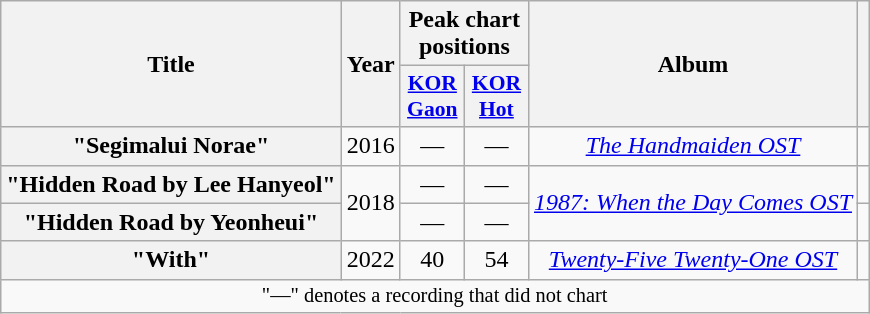<table class="wikitable plainrowheaders" style="text-align:center">
<tr>
<th scope="col" rowspan="2">Title</th>
<th scope="col" rowspan="2">Year</th>
<th scope="col" colspan="2">Peak chart positions</th>
<th scope="col" rowspan="2">Album</th>
<th scope="col" rowspan="2"></th>
</tr>
<tr>
<th scope="col" style="width:2.5em;font-size:90%"><a href='#'>KOR<br>Gaon</a><br></th>
<th scope="col" style="width:2.5em;font-size:90%"><a href='#'>KOR<br>Hot</a><br></th>
</tr>
<tr>
<th scope="row">"Segimalui Norae"</th>
<td>2016</td>
<td>—</td>
<td>—</td>
<td><em><a href='#'>The Handmaiden OST</a></em></td>
<td></td>
</tr>
<tr>
<th scope="row">"Hidden Road by Lee Hanyeol"<br></th>
<td rowspan="2">2018</td>
<td>—</td>
<td>—</td>
<td rowspan="2"><em><a href='#'>1987: When the Day Comes OST</a></em></td>
<td></td>
</tr>
<tr>
<th scope="row">"Hidden Road by Yeonheui"<br></th>
<td>—</td>
<td>—</td>
<td></td>
</tr>
<tr>
<th scope="row">"With"<br></th>
<td>2022</td>
<td>40</td>
<td>54</td>
<td><em><a href='#'>Twenty-Five Twenty-One OST</a></em></td>
<td></td>
</tr>
<tr>
<td colspan="6" style="font-size:85%">"—" denotes a recording that did not chart</td>
</tr>
</table>
